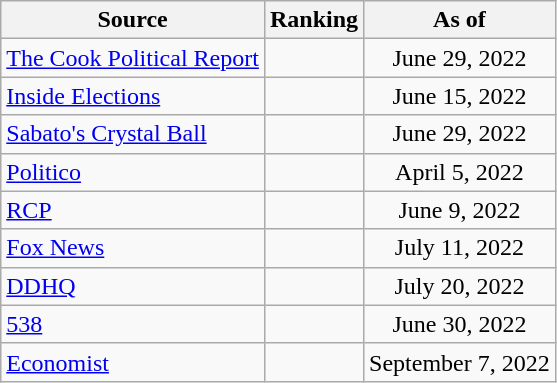<table class="wikitable" style="text-align:center">
<tr>
<th>Source</th>
<th>Ranking</th>
<th>As of</th>
</tr>
<tr>
<td align=left><a href='#'>The Cook Political Report</a></td>
<td></td>
<td>June 29, 2022</td>
</tr>
<tr>
<td align=left><a href='#'>Inside Elections</a></td>
<td></td>
<td>June 15, 2022</td>
</tr>
<tr>
<td align=left><a href='#'>Sabato's Crystal Ball</a></td>
<td></td>
<td>June 29, 2022</td>
</tr>
<tr>
<td align=left><a href='#'>Politico</a></td>
<td></td>
<td>April 5, 2022</td>
</tr>
<tr>
<td align="left"><a href='#'>RCP</a></td>
<td></td>
<td>June 9, 2022</td>
</tr>
<tr>
<td align=left><a href='#'>Fox News</a></td>
<td></td>
<td>July 11, 2022</td>
</tr>
<tr>
<td align="left"><a href='#'>DDHQ</a></td>
<td></td>
<td>July 20, 2022</td>
</tr>
<tr>
<td align="left"><a href='#'>538</a></td>
<td></td>
<td>June 30, 2022</td>
</tr>
<tr>
<td align="left"><a href='#'>Economist</a></td>
<td></td>
<td>September 7, 2022</td>
</tr>
</table>
